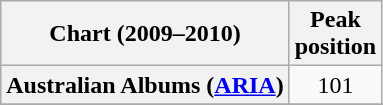<table class="wikitable sortable plainrowheaders" style="text-align:center">
<tr>
<th scope="col">Chart (2009–2010)</th>
<th scope="col">Peak<br> position</th>
</tr>
<tr>
<th scope="row">Australian Albums (<a href='#'>ARIA</a>)</th>
<td align="center">101</td>
</tr>
<tr>
</tr>
<tr>
</tr>
</table>
